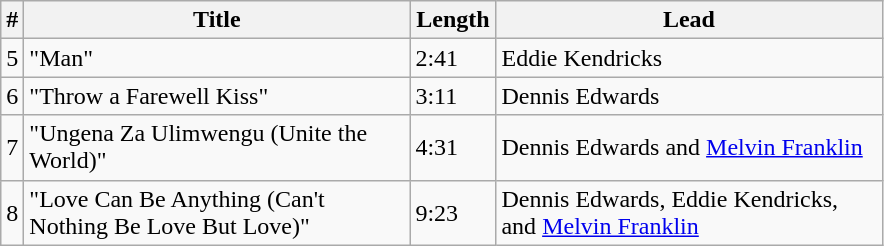<table class="wikitable">
<tr>
<th>#</th>
<th width="250">Title</th>
<th width="50">Length</th>
<th width="250">Lead</th>
</tr>
<tr>
<td>5</td>
<td>"Man"</td>
<td>2:41</td>
<td>Eddie Kendricks</td>
</tr>
<tr>
<td>6</td>
<td>"Throw a Farewell Kiss"</td>
<td>3:11</td>
<td>Dennis Edwards</td>
</tr>
<tr>
<td>7</td>
<td>"Ungena Za Ulimwengu (Unite the World)"</td>
<td>4:31</td>
<td>Dennis Edwards and <a href='#'>Melvin Franklin</a></td>
</tr>
<tr>
<td>8</td>
<td>"Love Can Be Anything (Can't Nothing Be Love But Love)"</td>
<td>9:23</td>
<td>Dennis Edwards, Eddie Kendricks, <br> and <a href='#'>Melvin Franklin</a></td>
</tr>
</table>
